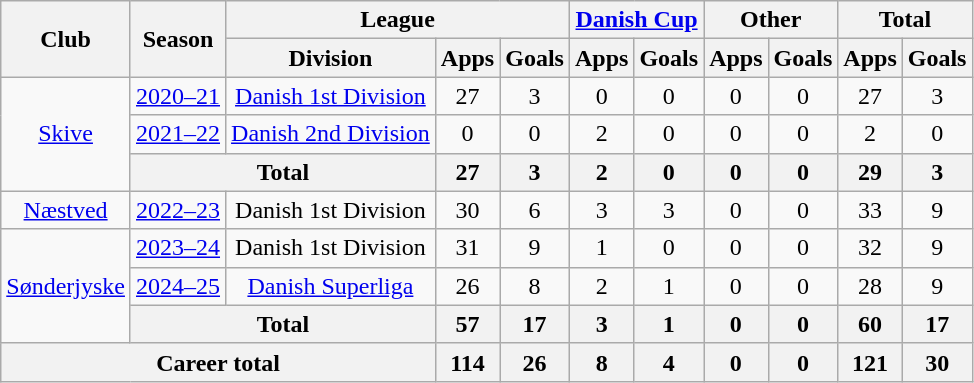<table class=wikitable style=text-align:center>
<tr>
<th rowspan=2>Club</th>
<th rowspan=2>Season</th>
<th colspan=3>League</th>
<th colspan=2><a href='#'>Danish Cup</a></th>
<th colspan=2>Other</th>
<th colspan=2>Total</th>
</tr>
<tr>
<th>Division</th>
<th>Apps</th>
<th>Goals</th>
<th>Apps</th>
<th>Goals</th>
<th>Apps</th>
<th>Goals</th>
<th>Apps</th>
<th>Goals</th>
</tr>
<tr>
<td rowspan=3><a href='#'>Skive</a></td>
<td><a href='#'>2020–21</a></td>
<td><a href='#'>Danish 1st Division</a></td>
<td>27</td>
<td>3</td>
<td>0</td>
<td>0</td>
<td>0</td>
<td>0</td>
<td>27</td>
<td>3</td>
</tr>
<tr>
<td><a href='#'>2021–22</a></td>
<td><a href='#'>Danish 2nd Division</a></td>
<td>0</td>
<td>0</td>
<td>2</td>
<td>0</td>
<td>0</td>
<td>0</td>
<td>2</td>
<td>0</td>
</tr>
<tr>
<th colspan=2>Total</th>
<th>27</th>
<th>3</th>
<th>2</th>
<th>0</th>
<th>0</th>
<th>0</th>
<th>29</th>
<th>3</th>
</tr>
<tr>
<td rowspan=1><a href='#'>Næstved</a></td>
<td><a href='#'>2022–23</a></td>
<td>Danish 1st Division</td>
<td>30</td>
<td>6</td>
<td>3</td>
<td>3</td>
<td>0</td>
<td>0</td>
<td>33</td>
<td>9</td>
</tr>
<tr>
<td rowspan=3><a href='#'>Sønderjyske</a></td>
<td><a href='#'>2023–24</a></td>
<td>Danish 1st Division</td>
<td>31</td>
<td>9</td>
<td>1</td>
<td>0</td>
<td>0</td>
<td>0</td>
<td>32</td>
<td>9</td>
</tr>
<tr>
<td><a href='#'>2024–25</a></td>
<td><a href='#'>Danish Superliga</a></td>
<td>26</td>
<td>8</td>
<td>2</td>
<td>1</td>
<td>0</td>
<td>0</td>
<td>28</td>
<td>9</td>
</tr>
<tr>
<th colspan=2>Total</th>
<th>57</th>
<th>17</th>
<th>3</th>
<th>1</th>
<th>0</th>
<th>0</th>
<th>60</th>
<th>17</th>
</tr>
<tr>
<th colspan=3>Career total</th>
<th>114</th>
<th>26</th>
<th>8</th>
<th>4</th>
<th>0</th>
<th>0</th>
<th>121</th>
<th>30</th>
</tr>
</table>
